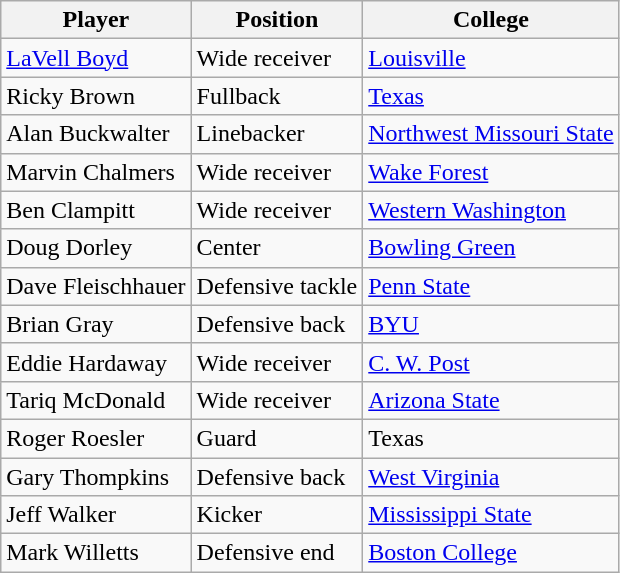<table class="wikitable">
<tr>
<th>Player</th>
<th>Position</th>
<th>College</th>
</tr>
<tr>
<td><a href='#'>LaVell Boyd</a></td>
<td>Wide receiver</td>
<td><a href='#'>Louisville</a></td>
</tr>
<tr>
<td>Ricky Brown</td>
<td>Fullback</td>
<td><a href='#'>Texas</a></td>
</tr>
<tr>
<td>Alan Buckwalter</td>
<td>Linebacker</td>
<td><a href='#'>Northwest Missouri State</a></td>
</tr>
<tr>
<td>Marvin Chalmers</td>
<td>Wide receiver</td>
<td><a href='#'>Wake Forest</a></td>
</tr>
<tr>
<td>Ben Clampitt</td>
<td>Wide receiver</td>
<td><a href='#'>Western Washington</a></td>
</tr>
<tr>
<td>Doug Dorley</td>
<td>Center</td>
<td><a href='#'>Bowling Green</a></td>
</tr>
<tr>
<td>Dave Fleischhauer</td>
<td>Defensive tackle</td>
<td><a href='#'>Penn State</a></td>
</tr>
<tr>
<td>Brian Gray</td>
<td>Defensive back</td>
<td><a href='#'>BYU</a></td>
</tr>
<tr>
<td>Eddie Hardaway</td>
<td>Wide receiver</td>
<td><a href='#'>C. W. Post</a></td>
</tr>
<tr>
<td>Tariq McDonald</td>
<td>Wide receiver</td>
<td><a href='#'>Arizona State</a></td>
</tr>
<tr>
<td>Roger Roesler</td>
<td>Guard</td>
<td>Texas</td>
</tr>
<tr>
<td>Gary Thompkins</td>
<td>Defensive back</td>
<td><a href='#'>West Virginia</a></td>
</tr>
<tr>
<td>Jeff Walker</td>
<td>Kicker</td>
<td><a href='#'>Mississippi State</a></td>
</tr>
<tr>
<td>Mark Willetts</td>
<td>Defensive end</td>
<td><a href='#'>Boston College</a></td>
</tr>
</table>
